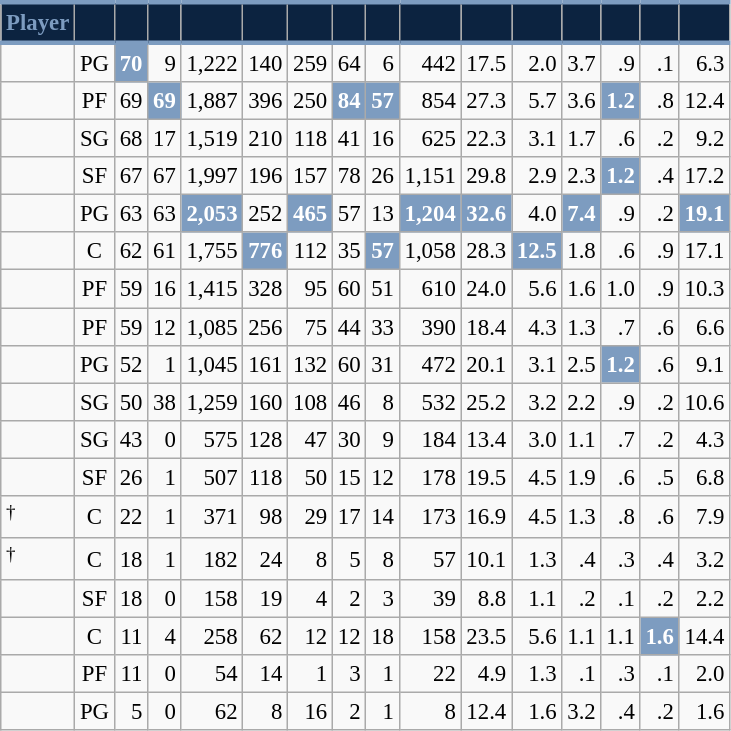<table class="wikitable sortable" style="font-size: 95%; text-align:right;">
<tr>
<th style="background:#0C2340; color:#7D9CC0; border-top:#7D9CC0 3px solid; border-bottom:#7D9CC0 3px solid;">Player</th>
<th style="background:#0C2340; color:#7D9CC0; border-top:#7D9CC0 3px solid; border-bottom:#7D9CC0 3px solid;"></th>
<th style="background:#0C2340; color:#7D9CC0; border-top:#7D9CC0 3px solid; border-bottom:#7D9CC0 3px solid;"></th>
<th style="background:#0C2340; color:#7D9CC0; border-top:#7D9CC0 3px solid; border-bottom:#7D9CC0 3px solid;"></th>
<th style="background:#0C2340; color:#7D9CC0; border-top:#7D9CC0 3px solid; border-bottom:#7D9CC0 3px solid;"></th>
<th style="background:#0C2340; color:#7D9CC0; border-top:#7D9CC0 3px solid; border-bottom:#7D9CC0 3px solid;"></th>
<th style="background:#0C2340; color:#7D9CC0; border-top:#7D9CC0 3px solid; border-bottom:#7D9CC0 3px solid;"></th>
<th style="background:#0C2340; color:#7D9CC0; border-top:#7D9CC0 3px solid; border-bottom:#7D9CC0 3px solid;"></th>
<th style="background:#0C2340; color:#7D9CC0; border-top:#7D9CC0 3px solid; border-bottom:#7D9CC0 3px solid;"></th>
<th style="background:#0C2340; color:#7D9CC0; border-top:#7D9CC0 3px solid; border-bottom:#7D9CC0 3px solid;"></th>
<th style="background:#0C2340; color:#7D9CC0; border-top:#7D9CC0 3px solid; border-bottom:#7D9CC0 3px solid;"></th>
<th style="background:#0C2340; color:#7D9CC0; border-top:#7D9CC0 3px solid; border-bottom:#7D9CC0 3px solid;"></th>
<th style="background:#0C2340; color:#7D9CC0; border-top:#7D9CC0 3px solid; border-bottom:#7D9CC0 3px solid;"></th>
<th style="background:#0C2340; color:#7D9CC0; border-top:#7D9CC0 3px solid; border-bottom:#7D9CC0 3px solid;"></th>
<th style="background:#0C2340; color:#7D9CC0; border-top:#7D9CC0 3px solid; border-bottom:#7D9CC0 3px solid;"></th>
<th style="background:#0C2340; color:#7D9CC0; border-top:#7D9CC0 3px solid; border-bottom:#7D9CC0 3px solid;"></th>
</tr>
<tr>
<td style="text-align:left;"></td>
<td style="text-align:center;">PG</td>
<td style="background:#7D9CC0; color:#FFFFFF;"><strong>70</strong></td>
<td>9</td>
<td>1,222</td>
<td>140</td>
<td>259</td>
<td>64</td>
<td>6</td>
<td>442</td>
<td>17.5</td>
<td>2.0</td>
<td>3.7</td>
<td>.9</td>
<td>.1</td>
<td>6.3</td>
</tr>
<tr>
<td style="text-align:left;"></td>
<td style="text-align:center;">PF</td>
<td>69</td>
<td style="background:#7D9CC0; color:#FFFFFF;"><strong>69</strong></td>
<td>1,887</td>
<td>396</td>
<td>250</td>
<td style="background:#7D9CC0; color:#FFFFFF;"><strong>84</strong></td>
<td style="background:#7D9CC0; color:#FFFFFF;"><strong>57</strong></td>
<td>854</td>
<td>27.3</td>
<td>5.7</td>
<td>3.6</td>
<td style="background:#7D9CC0; color:#FFFFFF;"><strong>1.2</strong></td>
<td>.8</td>
<td>12.4</td>
</tr>
<tr>
<td style="text-align:left;"></td>
<td style="text-align:center;">SG</td>
<td>68</td>
<td>17</td>
<td>1,519</td>
<td>210</td>
<td>118</td>
<td>41</td>
<td>16</td>
<td>625</td>
<td>22.3</td>
<td>3.1</td>
<td>1.7</td>
<td>.6</td>
<td>.2</td>
<td>9.2</td>
</tr>
<tr>
<td style="text-align:left;"></td>
<td style="text-align:center;">SF</td>
<td>67</td>
<td>67</td>
<td>1,997</td>
<td>196</td>
<td>157</td>
<td>78</td>
<td>26</td>
<td>1,151</td>
<td>29.8</td>
<td>2.9</td>
<td>2.3</td>
<td style="background:#7D9CC0; color:#FFFFFF;"><strong>1.2</strong></td>
<td>.4</td>
<td>17.2</td>
</tr>
<tr>
<td style="text-align:left;"></td>
<td style="text-align:center;">PG</td>
<td>63</td>
<td>63</td>
<td style="background:#7D9CC0; color:#FFFFFF;"><strong>2,053</strong></td>
<td>252</td>
<td style="background:#7D9CC0; color:#FFFFFF;"><strong>465</strong></td>
<td>57</td>
<td>13</td>
<td style="background:#7D9CC0; color:#FFFFFF;"><strong>1,204</strong></td>
<td style="background:#7D9CC0; color:#FFFFFF;"><strong>32.6</strong></td>
<td>4.0</td>
<td style="background:#7D9CC0; color:#FFFFFF;"><strong>7.4</strong></td>
<td>.9</td>
<td>.2</td>
<td style="background:#7D9CC0; color:#FFFFFF;"><strong>19.1</strong></td>
</tr>
<tr>
<td style="text-align:left;"></td>
<td style="text-align:center;">C</td>
<td>62</td>
<td>61</td>
<td>1,755</td>
<td style="background:#7D9CC0; color:#FFFFFF;"><strong>776</strong></td>
<td>112</td>
<td>35</td>
<td style="background:#7D9CC0; color:#FFFFFF;"><strong>57</strong></td>
<td>1,058</td>
<td>28.3</td>
<td style="background:#7D9CC0; color:#FFFFFF;"><strong>12.5</strong></td>
<td>1.8</td>
<td>.6</td>
<td>.9</td>
<td>17.1</td>
</tr>
<tr>
<td style="text-align:left;"></td>
<td style="text-align:center;">PF</td>
<td>59</td>
<td>16</td>
<td>1,415</td>
<td>328</td>
<td>95</td>
<td>60</td>
<td>51</td>
<td>610</td>
<td>24.0</td>
<td>5.6</td>
<td>1.6</td>
<td>1.0</td>
<td>.9</td>
<td>10.3</td>
</tr>
<tr>
<td style="text-align:left;"></td>
<td style="text-align:center;">PF</td>
<td>59</td>
<td>12</td>
<td>1,085</td>
<td>256</td>
<td>75</td>
<td>44</td>
<td>33</td>
<td>390</td>
<td>18.4</td>
<td>4.3</td>
<td>1.3</td>
<td>.7</td>
<td>.6</td>
<td>6.6</td>
</tr>
<tr>
<td style="text-align:left;"></td>
<td style="text-align:center;">PG</td>
<td>52</td>
<td>1</td>
<td>1,045</td>
<td>161</td>
<td>132</td>
<td>60</td>
<td>31</td>
<td>472</td>
<td>20.1</td>
<td>3.1</td>
<td>2.5</td>
<td style="background:#7D9CC0; color:#FFFFFF;"><strong>1.2</strong></td>
<td>.6</td>
<td>9.1</td>
</tr>
<tr>
<td style="text-align:left;"></td>
<td style="text-align:center;">SG</td>
<td>50</td>
<td>38</td>
<td>1,259</td>
<td>160</td>
<td>108</td>
<td>46</td>
<td>8</td>
<td>532</td>
<td>25.2</td>
<td>3.2</td>
<td>2.2</td>
<td>.9</td>
<td>.2</td>
<td>10.6</td>
</tr>
<tr>
<td style="text-align:left;"></td>
<td style="text-align:center;">SG</td>
<td>43</td>
<td>0</td>
<td>575</td>
<td>128</td>
<td>47</td>
<td>30</td>
<td>9</td>
<td>184</td>
<td>13.4</td>
<td>3.0</td>
<td>1.1</td>
<td>.7</td>
<td>.2</td>
<td>4.3</td>
</tr>
<tr>
<td style="text-align:left;"></td>
<td style="text-align:center;">SF</td>
<td>26</td>
<td>1</td>
<td>507</td>
<td>118</td>
<td>50</td>
<td>15</td>
<td>12</td>
<td>178</td>
<td>19.5</td>
<td>4.5</td>
<td>1.9</td>
<td>.6</td>
<td>.5</td>
<td>6.8</td>
</tr>
<tr>
<td style="text-align:left;"><sup>†</sup></td>
<td style="text-align:center;">C</td>
<td>22</td>
<td>1</td>
<td>371</td>
<td>98</td>
<td>29</td>
<td>17</td>
<td>14</td>
<td>173</td>
<td>16.9</td>
<td>4.5</td>
<td>1.3</td>
<td>.8</td>
<td>.6</td>
<td>7.9</td>
</tr>
<tr>
<td style="text-align:left;"><sup>†</sup></td>
<td style="text-align:center;">C</td>
<td>18</td>
<td>1</td>
<td>182</td>
<td>24</td>
<td>8</td>
<td>5</td>
<td>8</td>
<td>57</td>
<td>10.1</td>
<td>1.3</td>
<td>.4</td>
<td>.3</td>
<td>.4</td>
<td>3.2</td>
</tr>
<tr>
<td style="text-align:left;"></td>
<td style="text-align:center;">SF</td>
<td>18</td>
<td>0</td>
<td>158</td>
<td>19</td>
<td>4</td>
<td>2</td>
<td>3</td>
<td>39</td>
<td>8.8</td>
<td>1.1</td>
<td>.2</td>
<td>.1</td>
<td>.2</td>
<td>2.2</td>
</tr>
<tr>
<td style="text-align:left;"></td>
<td style="text-align:center;">C</td>
<td>11</td>
<td>4</td>
<td>258</td>
<td>62</td>
<td>12</td>
<td>12</td>
<td>18</td>
<td>158</td>
<td>23.5</td>
<td>5.6</td>
<td>1.1</td>
<td>1.1</td>
<td style="background:#7D9CC0; color:#FFFFFF;"><strong>1.6</strong></td>
<td>14.4</td>
</tr>
<tr>
<td style="text-align:left;"></td>
<td style="text-align:center;">PF</td>
<td>11</td>
<td>0</td>
<td>54</td>
<td>14</td>
<td>1</td>
<td>3</td>
<td>1</td>
<td>22</td>
<td>4.9</td>
<td>1.3</td>
<td>.1</td>
<td>.3</td>
<td>.1</td>
<td>2.0</td>
</tr>
<tr>
<td style="text-align:left;"></td>
<td style="text-align:center;">PG</td>
<td>5</td>
<td>0</td>
<td>62</td>
<td>8</td>
<td>16</td>
<td>2</td>
<td>1</td>
<td>8</td>
<td>12.4</td>
<td>1.6</td>
<td>3.2</td>
<td>.4</td>
<td>.2</td>
<td>1.6</td>
</tr>
</table>
